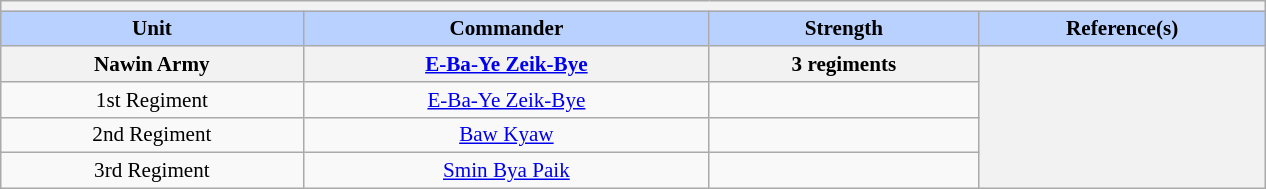<table class="wikitable collapsible" style="min-width:60em; margin:0.3em auto; font-size:88%;">
<tr>
<th colspan=5></th>
</tr>
<tr>
<th style="background-color:#B9D1FF">Unit</th>
<th style="background-color:#B9D1FF">Commander</th>
<th style="background-color:#B9D1FF">Strength</th>
<th style="background-color:#B9D1FF">Reference(s)</th>
</tr>
<tr>
<th colspan="1">Nawin Army</th>
<th colspan="1"><a href='#'>E-Ba-Ye Zeik-Bye</a></th>
<th colspan="1">3 regiments</th>
<th rowspan="4"></th>
</tr>
<tr>
<td align="center">1st Regiment</td>
<td align="center"><a href='#'>E-Ba-Ye Zeik-Bye</a></td>
<td align="center"></td>
</tr>
<tr>
<td align="center">2nd Regiment</td>
<td align="center"><a href='#'>Baw Kyaw</a></td>
<td align="center"></td>
</tr>
<tr>
<td align="center">3rd Regiment</td>
<td align="center"><a href='#'>Smin Bya Paik</a></td>
<td align="center"></td>
</tr>
</table>
